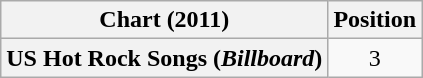<table class="wikitable plainrowheaders sortable" style="text-align:center;">
<tr>
<th>Chart (2011)</th>
<th>Position</th>
</tr>
<tr>
<th scope="row">US Hot Rock Songs (<em>Billboard</em>)</th>
<td>3</td>
</tr>
</table>
